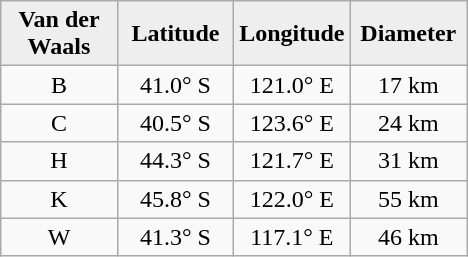<table class="wikitable">
<tr>
<th width="25%" style="background:#eeeeee;">Van der<br>Waals</th>
<th width="25%" style="background:#eeeeee;">Latitude</th>
<th width="25%" style="background:#eeeeee;">Longitude</th>
<th width="25%" style="background:#eeeeee;">Diameter</th>
</tr>
<tr>
<td align="center">B</td>
<td align="center">41.0° S</td>
<td align="center">121.0° E</td>
<td align="center">17 km</td>
</tr>
<tr>
<td align="center">C</td>
<td align="center">40.5° S</td>
<td align="center">123.6° E</td>
<td align="center">24 km</td>
</tr>
<tr>
<td align="center">H</td>
<td align="center">44.3° S</td>
<td align="center">121.7° E</td>
<td align="center">31 km</td>
</tr>
<tr>
<td align="center">K</td>
<td align="center">45.8° S</td>
<td align="center">122.0° E</td>
<td align="center">55 km</td>
</tr>
<tr>
<td align="center">W</td>
<td align="center">41.3° S</td>
<td align="center">117.1° E</td>
<td align="center">46 km</td>
</tr>
</table>
